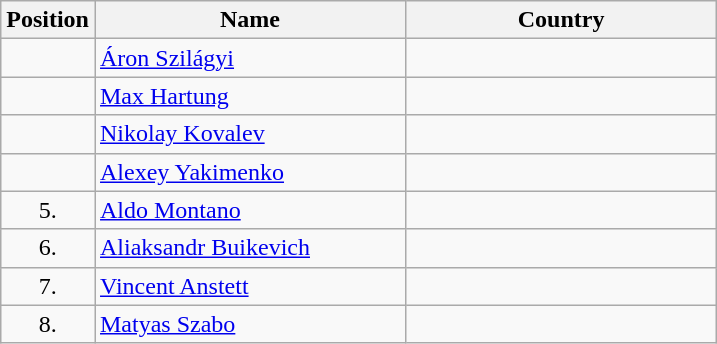<table class="wikitable">
<tr>
<th width="20">Position</th>
<th width="200">Name</th>
<th width="200">Country</th>
</tr>
<tr>
<td align="center"></td>
<td><a href='#'>Áron Szilágyi</a></td>
<td></td>
</tr>
<tr>
<td align="center"></td>
<td><a href='#'>Max Hartung</a></td>
<td></td>
</tr>
<tr>
<td align="center"></td>
<td><a href='#'>Nikolay Kovalev</a></td>
<td></td>
</tr>
<tr>
<td align="center"></td>
<td><a href='#'>Alexey Yakimenko</a></td>
<td></td>
</tr>
<tr>
<td align="center">5.</td>
<td><a href='#'>Aldo Montano</a></td>
<td></td>
</tr>
<tr>
<td align="center">6.</td>
<td><a href='#'>Aliaksandr Buikevich</a></td>
<td></td>
</tr>
<tr>
<td align="center">7.</td>
<td><a href='#'>Vincent Anstett</a></td>
<td></td>
</tr>
<tr>
<td align="center">8.</td>
<td><a href='#'>Matyas Szabo</a></td>
<td></td>
</tr>
</table>
